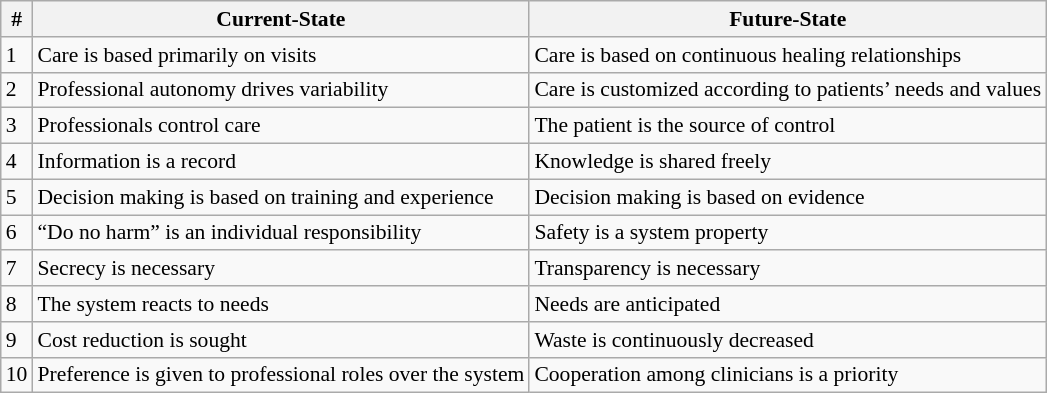<table class="wikitable sortable" style="font-size:90%; text-align:left">
<tr>
<th>#</th>
<th>Current-State</th>
<th>Future-State</th>
</tr>
<tr>
<td>1</td>
<td>Care is based primarily on visits</td>
<td>Care is based on continuous healing relationships</td>
</tr>
<tr>
<td>2</td>
<td>Professional autonomy drives variability</td>
<td>Care is customized according to patients’ needs and values</td>
</tr>
<tr>
<td>3</td>
<td>Professionals control care</td>
<td>The patient is the source of control</td>
</tr>
<tr>
<td>4</td>
<td>Information is a record</td>
<td>Knowledge is shared freely</td>
</tr>
<tr>
<td>5</td>
<td>Decision making is based on training and experience</td>
<td>Decision making is based on evidence</td>
</tr>
<tr>
<td>6</td>
<td>“Do no harm” is an individual responsibility</td>
<td>Safety is a system property</td>
</tr>
<tr>
<td>7</td>
<td>Secrecy is necessary</td>
<td>Transparency is necessary</td>
</tr>
<tr>
<td>8</td>
<td>The system reacts to needs</td>
<td>Needs are anticipated</td>
</tr>
<tr>
<td>9</td>
<td>Cost reduction is sought</td>
<td>Waste is continuously decreased</td>
</tr>
<tr>
<td>10</td>
<td>Preference is given to professional roles over the system</td>
<td>Cooperation among clinicians is a priority</td>
</tr>
</table>
